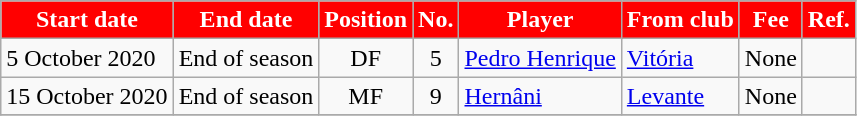<table class="wikitable sortable">
<tr>
<th style="background:red; color:white;">Start date</th>
<th style="background:red; color:white;">End date</th>
<th style="background:red; color:white;">Position</th>
<th style="background:red; color:white;">No.</th>
<th style="background:red; color:white;">Player</th>
<th style="background:red; color:white;">From club</th>
<th style="background:red; color:white;">Fee</th>
<th style="background:red; color:white;">Ref.</th>
</tr>
<tr>
<td>5 October 2020</td>
<td>End of season</td>
<td style="text-align:center;">DF</td>
<td style="text-align:center;">5</td>
<td style="text-align:left;"> <a href='#'>Pedro Henrique</a></td>
<td style="text-align:left;"> <a href='#'>Vitória</a></td>
<td>None</td>
<td></td>
</tr>
<tr>
<td>15 October 2020</td>
<td>End of season</td>
<td style="text-align:center;">MF</td>
<td style="text-align:center;">9</td>
<td style="text-align:left;"> <a href='#'>Hernâni</a></td>
<td style="text-align:left;"> <a href='#'>Levante</a></td>
<td>None</td>
<td></td>
</tr>
<tr>
</tr>
</table>
